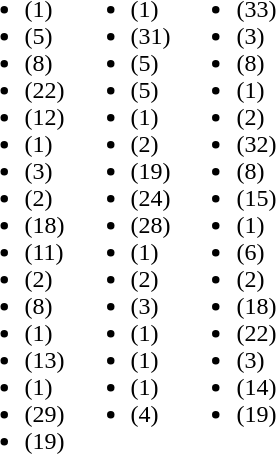<table>
<tr>
<td valign=top><br><ul><li> (1)</li><li> (5)</li><li> (8)</li><li> (22)</li><li> (12)</li><li> (1)</li><li> (3)</li><li> (2)</li><li> (18)</li><li> (11)</li><li> (2)</li><li> (8)</li><li> (1)</li><li> (13)</li><li> (1)</li><li> (29)</li><li> (19)</li></ul></td>
<td valign=top><br><ul><li> (1)</li><li> (31)</li><li> (5)</li><li> (5)</li><li> (1)</li><li> (2)</li><li> (19)</li><li> (24)</li><li> (28)</li><li> (1)</li><li> (2)</li><li> (3)</li><li> (1)</li><li> (1)</li><li> (1)</li><li> (4)</li></ul></td>
<td valign=top><br><ul><li> (33)</li><li> (3)</li><li> (8)</li><li> (1)</li><li> (2)</li><li> (32)</li><li> (8)</li><li> (15)</li><li> (1)</li><li> (6)</li><li> (2)</li><li> (18)</li><li> (22)</li><li> (3)</li><li> (14)</li><li> (19)</li></ul></td>
<td valign=top></td>
</tr>
<tr>
</tr>
</table>
